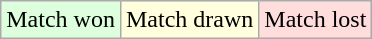<table class="wikitable">
<tr bgcolor="#ddffdd">
<td>Match won</td>
<td bgcolor="#ffffdd">Match drawn</td>
<td bgcolor="#ffdddd">Match lost</td>
</tr>
</table>
